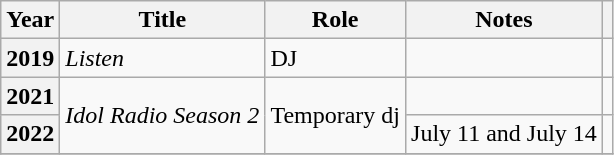<table class="wikitable plainrowheaders">
<tr>
<th>Year</th>
<th>Title</th>
<th>Role</th>
<th>Notes</th>
<th scope="col" class="unsortable"></th>
</tr>
<tr>
<th scope="row">2019</th>
<td><em>Listen</em></td>
<td>DJ</td>
<td></td>
<td></td>
</tr>
<tr>
<th scope="row">2021</th>
<td rowspan=2><em>Idol Radio Season 2</em></td>
<td rowspan=2>Temporary dj</td>
<td></td>
<td></td>
</tr>
<tr>
<th scope="row">2022</th>
<td>July 11 and July 14</td>
<td></td>
</tr>
<tr>
</tr>
</table>
